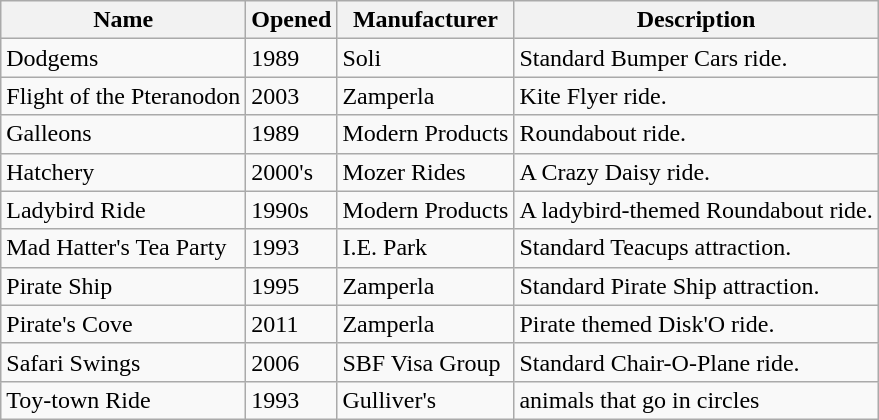<table class="wikitable">
<tr>
<th>Name</th>
<th>Opened</th>
<th>Manufacturer</th>
<th>Description</th>
</tr>
<tr>
<td>Dodgems</td>
<td>1989</td>
<td>Soli</td>
<td>Standard Bumper Cars ride.</td>
</tr>
<tr>
<td>Flight of the Pteranodon</td>
<td>2003</td>
<td>Zamperla</td>
<td>Kite Flyer ride.</td>
</tr>
<tr>
<td>Galleons</td>
<td>1989</td>
<td>Modern Products</td>
<td>Roundabout ride.</td>
</tr>
<tr>
<td>Hatchery</td>
<td>2000's</td>
<td>Mozer Rides</td>
<td>A Crazy Daisy ride.</td>
</tr>
<tr>
<td>Ladybird Ride</td>
<td>1990s</td>
<td>Modern Products</td>
<td>A ladybird-themed Roundabout ride.</td>
</tr>
<tr>
<td>Mad Hatter's Tea Party</td>
<td>1993</td>
<td>I.E. Park</td>
<td>Standard Teacups attraction.</td>
</tr>
<tr>
<td>Pirate Ship</td>
<td>1995</td>
<td>Zamperla</td>
<td>Standard Pirate Ship attraction.</td>
</tr>
<tr>
<td>Pirate's Cove</td>
<td>2011</td>
<td>Zamperla</td>
<td>Pirate themed Disk'O ride.</td>
</tr>
<tr>
<td>Safari Swings</td>
<td>2006</td>
<td>SBF Visa Group</td>
<td>Standard Chair-O-Plane ride.</td>
</tr>
<tr>
<td>Toy-town Ride</td>
<td>1993</td>
<td>Gulliver's</td>
<td>animals that go in circles</td>
</tr>
</table>
